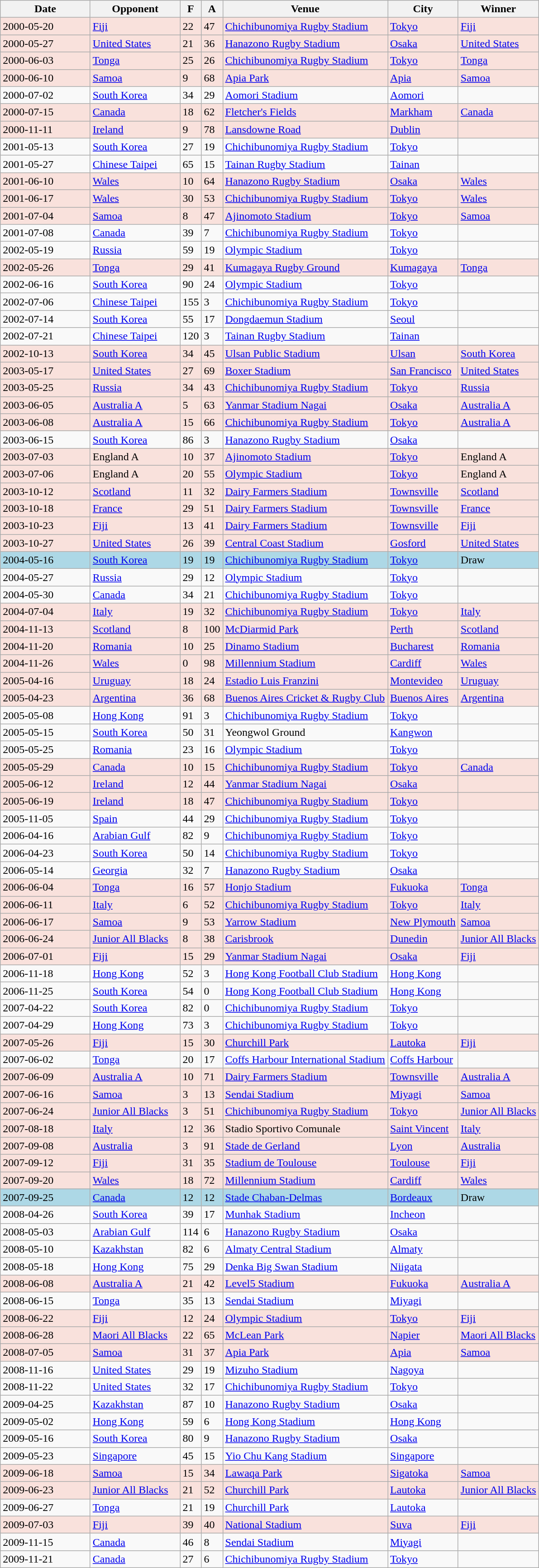<table class="wikitable sortable">
<tr>
<th width="125">Date</th>
<th width="125">Opponent</th>
<th>F</th>
<th>A</th>
<th>Venue</th>
<th>City</th>
<th>Winner</th>
</tr>
<tr bgcolor="#F9E1DC">
<td>2000-05-20</td>
<td><a href='#'>Fiji</a></td>
<td>22</td>
<td>47</td>
<td><a href='#'>Chichibunomiya Rugby Stadium</a></td>
<td><a href='#'>Tokyo</a></td>
<td> <a href='#'>Fiji</a></td>
</tr>
<tr bgcolor="#F9E1DC">
<td>2000-05-27</td>
<td><a href='#'>United States</a></td>
<td>21</td>
<td>36</td>
<td><a href='#'>Hanazono Rugby Stadium</a></td>
<td><a href='#'>Osaka</a></td>
<td> <a href='#'>United States</a></td>
</tr>
<tr bgcolor="#F9E1DC">
<td>2000-06-03</td>
<td><a href='#'>Tonga</a></td>
<td>25</td>
<td>26</td>
<td><a href='#'>Chichibunomiya Rugby Stadium</a></td>
<td><a href='#'>Tokyo</a></td>
<td> <a href='#'>Tonga</a></td>
</tr>
<tr bgcolor="#F9E1DC">
<td>2000-06-10</td>
<td><a href='#'>Samoa</a></td>
<td>9</td>
<td>68</td>
<td><a href='#'>Apia Park</a></td>
<td><a href='#'>Apia</a></td>
<td> <a href='#'>Samoa</a></td>
</tr>
<tr bgcolor=>
<td>2000-07-02</td>
<td><a href='#'>South Korea</a></td>
<td>34</td>
<td>29</td>
<td><a href='#'>Aomori Stadium</a></td>
<td><a href='#'>Aomori</a></td>
<td></td>
</tr>
<tr bgcolor="#F9E1DC">
<td>2000-07-15</td>
<td><a href='#'>Canada</a></td>
<td>18</td>
<td>62</td>
<td><a href='#'>Fletcher's Fields</a></td>
<td><a href='#'>Markham</a></td>
<td> <a href='#'>Canada</a></td>
</tr>
<tr bgcolor="#F9E1DC">
<td>2000-11-11</td>
<td><a href='#'>Ireland</a></td>
<td>9</td>
<td>78</td>
<td><a href='#'>Lansdowne Road</a></td>
<td><a href='#'>Dublin</a></td>
<td></td>
</tr>
<tr bgcolor=>
<td>2001-05-13</td>
<td><a href='#'>South Korea</a></td>
<td>27</td>
<td>19</td>
<td><a href='#'>Chichibunomiya Rugby Stadium</a></td>
<td><a href='#'>Tokyo</a></td>
<td></td>
</tr>
<tr bgcolor=>
<td>2001-05-27</td>
<td><a href='#'>Chinese Taipei</a></td>
<td>65</td>
<td>15</td>
<td><a href='#'>Tainan Rugby Stadium</a></td>
<td><a href='#'>Tainan</a></td>
<td></td>
</tr>
<tr bgcolor="#F9E1DC">
<td>2001-06-10</td>
<td><a href='#'>Wales</a></td>
<td>10</td>
<td>64</td>
<td><a href='#'>Hanazono Rugby Stadium</a></td>
<td><a href='#'>Osaka</a></td>
<td> <a href='#'>Wales</a></td>
</tr>
<tr bgcolor="#F9E1DC">
<td>2001-06-17</td>
<td><a href='#'>Wales</a></td>
<td>30</td>
<td>53</td>
<td><a href='#'>Chichibunomiya Rugby Stadium</a></td>
<td><a href='#'>Tokyo</a></td>
<td> <a href='#'>Wales</a></td>
</tr>
<tr bgcolor="#F9E1DC">
<td>2001-07-04</td>
<td><a href='#'>Samoa</a></td>
<td>8</td>
<td>47</td>
<td><a href='#'>Ajinomoto Stadium</a></td>
<td><a href='#'>Tokyo</a></td>
<td> <a href='#'>Samoa</a></td>
</tr>
<tr bgcolor=>
<td>2001-07-08</td>
<td><a href='#'>Canada</a></td>
<td>39</td>
<td>7</td>
<td><a href='#'>Chichibunomiya Rugby Stadium</a></td>
<td><a href='#'>Tokyo</a></td>
<td></td>
</tr>
<tr bgcolor=>
<td>2002-05-19</td>
<td><a href='#'>Russia</a></td>
<td>59</td>
<td>19</td>
<td><a href='#'>Olympic Stadium</a></td>
<td><a href='#'>Tokyo</a></td>
<td></td>
</tr>
<tr bgcolor="#F9E1DC">
<td>2002-05-26</td>
<td><a href='#'>Tonga</a></td>
<td>29</td>
<td>41</td>
<td><a href='#'>Kumagaya Rugby Ground</a></td>
<td><a href='#'>Kumagaya</a></td>
<td> <a href='#'>Tonga</a></td>
</tr>
<tr bgcolor=>
<td>2002-06-16</td>
<td><a href='#'>South Korea</a></td>
<td>90</td>
<td>24</td>
<td><a href='#'>Olympic Stadium</a></td>
<td><a href='#'>Tokyo</a></td>
<td></td>
</tr>
<tr bgcolor=>
<td>2002-07-06</td>
<td><a href='#'>Chinese Taipei</a></td>
<td>155</td>
<td>3</td>
<td><a href='#'>Chichibunomiya Rugby Stadium</a></td>
<td><a href='#'>Tokyo</a></td>
<td></td>
</tr>
<tr bgcolor=>
<td>2002-07-14</td>
<td><a href='#'>South Korea</a></td>
<td>55</td>
<td>17</td>
<td><a href='#'>Dongdaemun Stadium</a></td>
<td><a href='#'>Seoul</a></td>
<td></td>
</tr>
<tr bgcolor=>
<td>2002-07-21</td>
<td><a href='#'>Chinese Taipei</a></td>
<td>120</td>
<td>3</td>
<td><a href='#'>Tainan Rugby Stadium</a></td>
<td><a href='#'>Tainan</a></td>
<td></td>
</tr>
<tr bgcolor="#F9E1DC">
<td>2002-10-13</td>
<td><a href='#'>South Korea</a></td>
<td>34</td>
<td>45</td>
<td><a href='#'>Ulsan Public Stadium</a></td>
<td><a href='#'>Ulsan</a></td>
<td> <a href='#'>South Korea</a></td>
</tr>
<tr bgcolor="#F9E1DC">
<td>2003-05-17</td>
<td><a href='#'>United States</a></td>
<td>27</td>
<td>69</td>
<td><a href='#'>Boxer Stadium</a></td>
<td><a href='#'>San Francisco</a></td>
<td> <a href='#'>United States</a></td>
</tr>
<tr bgcolor="#F9E1DC">
<td>2003-05-25</td>
<td><a href='#'>Russia</a></td>
<td>34</td>
<td>43</td>
<td><a href='#'>Chichibunomiya Rugby Stadium</a></td>
<td><a href='#'>Tokyo</a></td>
<td> <a href='#'>Russia</a></td>
</tr>
<tr bgcolor="#F9E1DC">
<td>2003-06-05</td>
<td><a href='#'>Australia A</a></td>
<td>5</td>
<td>63</td>
<td><a href='#'>Yanmar Stadium Nagai</a></td>
<td><a href='#'>Osaka</a></td>
<td> <a href='#'>Australia A</a></td>
</tr>
<tr bgcolor="#F9E1DC">
<td>2003-06-08</td>
<td><a href='#'>Australia A</a></td>
<td>15</td>
<td>66</td>
<td><a href='#'>Chichibunomiya Rugby Stadium</a></td>
<td><a href='#'>Tokyo</a></td>
<td> <a href='#'>Australia A</a></td>
</tr>
<tr bgcolor=>
<td>2003-06-15</td>
<td><a href='#'>South Korea</a></td>
<td>86</td>
<td>3</td>
<td><a href='#'>Hanazono Rugby Stadium</a></td>
<td><a href='#'>Osaka</a></td>
<td></td>
</tr>
<tr bgcolor="#F9E1DC">
<td>2003-07-03</td>
<td>England A</td>
<td>10</td>
<td>37</td>
<td><a href='#'>Ajinomoto Stadium</a></td>
<td><a href='#'>Tokyo</a></td>
<td> England A</td>
</tr>
<tr bgcolor="#F9E1DC">
<td>2003-07-06</td>
<td>England A</td>
<td>20</td>
<td>55</td>
<td><a href='#'>Olympic Stadium</a></td>
<td><a href='#'>Tokyo</a></td>
<td> England A</td>
</tr>
<tr bgcolor="#F9E1DC">
<td>2003-10-12</td>
<td><a href='#'>Scotland</a></td>
<td>11</td>
<td>32</td>
<td><a href='#'>Dairy Farmers Stadium</a></td>
<td><a href='#'>Townsville</a></td>
<td> <a href='#'>Scotland</a></td>
</tr>
<tr bgcolor="#F9E1DC">
<td>2003-10-18</td>
<td><a href='#'>France</a></td>
<td>29</td>
<td>51</td>
<td><a href='#'>Dairy Farmers Stadium</a></td>
<td><a href='#'>Townsville</a></td>
<td> <a href='#'>France</a></td>
</tr>
<tr bgcolor="#F9E1DC">
<td>2003-10-23</td>
<td><a href='#'>Fiji</a></td>
<td>13</td>
<td>41</td>
<td><a href='#'>Dairy Farmers Stadium</a></td>
<td><a href='#'>Townsville</a></td>
<td> <a href='#'>Fiji</a></td>
</tr>
<tr bgcolor="#F9E1DC">
<td>2003-10-27</td>
<td><a href='#'>United States</a></td>
<td>26</td>
<td>39</td>
<td><a href='#'>Central Coast Stadium</a></td>
<td><a href='#'>Gosford</a></td>
<td> <a href='#'>United States</a></td>
</tr>
<tr bgcolor="#ADD8E6">
<td>2004-05-16</td>
<td><a href='#'>South Korea</a></td>
<td>19</td>
<td>19</td>
<td><a href='#'>Chichibunomiya Rugby Stadium</a></td>
<td><a href='#'>Tokyo</a></td>
<td>Draw</td>
</tr>
<tr bgcolor=>
<td>2004-05-27</td>
<td><a href='#'>Russia</a></td>
<td>29</td>
<td>12</td>
<td><a href='#'>Olympic Stadium</a></td>
<td><a href='#'>Tokyo</a></td>
<td></td>
</tr>
<tr bgcolor=>
<td>2004-05-30</td>
<td><a href='#'>Canada</a></td>
<td>34</td>
<td>21</td>
<td><a href='#'>Chichibunomiya Rugby Stadium</a></td>
<td><a href='#'>Tokyo</a></td>
<td></td>
</tr>
<tr bgcolor="#F9E1DC">
<td>2004-07-04</td>
<td><a href='#'>Italy</a></td>
<td>19</td>
<td>32</td>
<td><a href='#'>Chichibunomiya Rugby Stadium</a></td>
<td><a href='#'>Tokyo</a></td>
<td> <a href='#'>Italy</a></td>
</tr>
<tr bgcolor="#F9E1DC">
<td>2004-11-13</td>
<td><a href='#'>Scotland</a></td>
<td>8</td>
<td>100</td>
<td><a href='#'>McDiarmid Park</a></td>
<td><a href='#'>Perth</a></td>
<td> <a href='#'>Scotland</a></td>
</tr>
<tr bgcolor="#F9E1DC">
<td>2004-11-20</td>
<td><a href='#'>Romania</a></td>
<td>10</td>
<td>25</td>
<td><a href='#'>Dinamo Stadium</a></td>
<td><a href='#'>Bucharest</a></td>
<td> <a href='#'>Romania</a></td>
</tr>
<tr bgcolor="#F9E1DC">
<td>2004-11-26</td>
<td><a href='#'>Wales</a></td>
<td>0</td>
<td>98</td>
<td><a href='#'>Millennium Stadium</a></td>
<td><a href='#'>Cardiff</a></td>
<td> <a href='#'>Wales</a></td>
</tr>
<tr bgcolor="#F9E1DC">
<td>2005-04-16</td>
<td><a href='#'>Uruguay</a></td>
<td>18</td>
<td>24</td>
<td><a href='#'>Estadio Luis Franzini</a></td>
<td><a href='#'>Montevideo</a></td>
<td> <a href='#'>Uruguay</a></td>
</tr>
<tr bgcolor="#F9E1DC">
<td>2005-04-23</td>
<td><a href='#'>Argentina</a></td>
<td>36</td>
<td>68</td>
<td><a href='#'>Buenos Aires Cricket & Rugby Club</a></td>
<td><a href='#'>Buenos Aires</a></td>
<td> <a href='#'>Argentina</a></td>
</tr>
<tr bgcolor=>
<td>2005-05-08</td>
<td><a href='#'>Hong Kong</a></td>
<td>91</td>
<td>3</td>
<td><a href='#'>Chichibunomiya Rugby Stadium</a></td>
<td><a href='#'>Tokyo</a></td>
<td></td>
</tr>
<tr bgcolor=>
<td>2005-05-15</td>
<td><a href='#'>South Korea</a></td>
<td>50</td>
<td>31</td>
<td>Yeongwol Ground</td>
<td><a href='#'>Kangwon</a></td>
<td></td>
</tr>
<tr bgcolor=>
<td>2005-05-25</td>
<td><a href='#'>Romania</a></td>
<td>23</td>
<td>16</td>
<td><a href='#'>Olympic Stadium</a></td>
<td><a href='#'>Tokyo</a></td>
<td></td>
</tr>
<tr bgcolor="#F9E1DC">
<td>2005-05-29</td>
<td><a href='#'>Canada</a></td>
<td>10</td>
<td>15</td>
<td><a href='#'>Chichibunomiya Rugby Stadium</a></td>
<td><a href='#'>Tokyo</a></td>
<td> <a href='#'>Canada</a></td>
</tr>
<tr bgcolor="#F9E1DC">
<td>2005-06-12</td>
<td><a href='#'>Ireland</a></td>
<td>12</td>
<td>44</td>
<td><a href='#'>Yanmar Stadium Nagai</a></td>
<td><a href='#'>Osaka</a></td>
<td></td>
</tr>
<tr bgcolor="#F9E1DC">
<td>2005-06-19</td>
<td><a href='#'>Ireland</a></td>
<td>18</td>
<td>47</td>
<td><a href='#'>Chichibunomiya Rugby Stadium</a></td>
<td><a href='#'>Tokyo</a></td>
<td></td>
</tr>
<tr bgcolor=>
<td>2005-11-05</td>
<td><a href='#'>Spain</a></td>
<td>44</td>
<td>29</td>
<td><a href='#'>Chichibunomiya Rugby Stadium</a></td>
<td><a href='#'>Tokyo</a></td>
<td></td>
</tr>
<tr bgcolor=>
<td>2006-04-16</td>
<td><a href='#'>Arabian Gulf</a></td>
<td>82</td>
<td>9</td>
<td><a href='#'>Chichibunomiya Rugby Stadium</a></td>
<td><a href='#'>Tokyo</a></td>
<td></td>
</tr>
<tr bgcolor=>
<td>2006-04-23</td>
<td><a href='#'>South Korea</a></td>
<td>50</td>
<td>14</td>
<td><a href='#'>Chichibunomiya Rugby Stadium</a></td>
<td><a href='#'>Tokyo</a></td>
<td></td>
</tr>
<tr bgcolor=>
<td>2006-05-14</td>
<td><a href='#'>Georgia</a></td>
<td>32</td>
<td>7</td>
<td><a href='#'>Hanazono Rugby Stadium</a></td>
<td><a href='#'>Osaka</a></td>
<td></td>
</tr>
<tr bgcolor="#F9E1DC">
<td>2006-06-04</td>
<td><a href='#'>Tonga</a></td>
<td>16</td>
<td>57</td>
<td><a href='#'>Honjo Stadium</a></td>
<td><a href='#'>Fukuoka</a></td>
<td> <a href='#'>Tonga</a></td>
</tr>
<tr bgcolor="#F9E1DC">
<td>2006-06-11</td>
<td><a href='#'>Italy</a></td>
<td>6</td>
<td>52</td>
<td><a href='#'>Chichibunomiya Rugby Stadium</a></td>
<td><a href='#'>Tokyo</a></td>
<td> <a href='#'>Italy</a></td>
</tr>
<tr bgcolor="#F9E1DC">
<td>2006-06-17</td>
<td><a href='#'>Samoa</a></td>
<td>9</td>
<td>53</td>
<td><a href='#'>Yarrow Stadium</a></td>
<td><a href='#'>New Plymouth</a></td>
<td> <a href='#'>Samoa</a></td>
</tr>
<tr bgcolor="#F9E1DC">
<td>2006-06-24</td>
<td><a href='#'>Junior All Blacks</a></td>
<td>8</td>
<td>38</td>
<td><a href='#'>Carisbrook</a></td>
<td><a href='#'>Dunedin</a></td>
<td> <a href='#'>Junior All Blacks</a></td>
</tr>
<tr bgcolor="#F9E1DC">
<td>2006-07-01</td>
<td><a href='#'>Fiji</a></td>
<td>15</td>
<td>29</td>
<td><a href='#'>Yanmar Stadium Nagai</a></td>
<td><a href='#'>Osaka</a></td>
<td> <a href='#'>Fiji</a></td>
</tr>
<tr bgcolor=>
<td>2006-11-18</td>
<td><a href='#'>Hong Kong</a></td>
<td>52</td>
<td>3</td>
<td><a href='#'>Hong Kong Football Club Stadium</a></td>
<td><a href='#'>Hong Kong</a></td>
<td></td>
</tr>
<tr bgcolor=>
<td>2006-11-25</td>
<td><a href='#'>South Korea</a></td>
<td>54</td>
<td>0</td>
<td><a href='#'>Hong Kong Football Club Stadium</a></td>
<td><a href='#'>Hong Kong</a></td>
<td></td>
</tr>
<tr bgcolor=>
<td>2007-04-22</td>
<td><a href='#'>South Korea</a></td>
<td>82</td>
<td>0</td>
<td><a href='#'>Chichibunomiya Rugby Stadium</a></td>
<td><a href='#'>Tokyo</a></td>
<td></td>
</tr>
<tr bgcolor=>
<td>2007-04-29</td>
<td><a href='#'>Hong Kong</a></td>
<td>73</td>
<td>3</td>
<td><a href='#'>Chichibunomiya Rugby Stadium</a></td>
<td><a href='#'>Tokyo</a></td>
<td></td>
</tr>
<tr bgcolor="#F9E1DC">
<td>2007-05-26</td>
<td><a href='#'>Fiji</a></td>
<td>15</td>
<td>30</td>
<td><a href='#'>Churchill Park</a></td>
<td><a href='#'>Lautoka</a></td>
<td> <a href='#'>Fiji</a></td>
</tr>
<tr bgcolor=>
<td>2007-06-02</td>
<td><a href='#'>Tonga</a></td>
<td>20</td>
<td>17</td>
<td><a href='#'>Coffs Harbour International Stadium</a></td>
<td><a href='#'>Coffs Harbour</a></td>
<td></td>
</tr>
<tr bgcolor="#F9E1DC">
<td>2007-06-09</td>
<td><a href='#'>Australia A</a></td>
<td>10</td>
<td>71</td>
<td><a href='#'>Dairy Farmers Stadium</a></td>
<td><a href='#'>Townsville</a></td>
<td> <a href='#'>Australia A</a></td>
</tr>
<tr bgcolor="#F9E1DC">
<td>2007-06-16</td>
<td><a href='#'>Samoa</a></td>
<td>3</td>
<td>13</td>
<td><a href='#'>Sendai Stadium</a></td>
<td><a href='#'>Miyagi</a></td>
<td> <a href='#'>Samoa</a></td>
</tr>
<tr bgcolor="#F9E1DC">
<td>2007-06-24</td>
<td><a href='#'>Junior All Blacks</a></td>
<td>3</td>
<td>51</td>
<td><a href='#'>Chichibunomiya Rugby Stadium</a></td>
<td><a href='#'>Tokyo</a></td>
<td> <a href='#'>Junior All Blacks</a></td>
</tr>
<tr bgcolor="#F9E1DC">
<td>2007-08-18</td>
<td><a href='#'>Italy</a></td>
<td>12</td>
<td>36</td>
<td>Stadio Sportivo Comunale</td>
<td><a href='#'>Saint Vincent</a></td>
<td> <a href='#'>Italy</a></td>
</tr>
<tr bgcolor="#F9E1DC">
<td>2007-09-08</td>
<td><a href='#'>Australia</a></td>
<td>3</td>
<td>91</td>
<td><a href='#'>Stade de Gerland</a></td>
<td><a href='#'>Lyon</a></td>
<td> <a href='#'>Australia</a></td>
</tr>
<tr bgcolor="#F9E1DC">
<td>2007-09-12</td>
<td><a href='#'>Fiji</a></td>
<td>31</td>
<td>35</td>
<td><a href='#'>Stadium de Toulouse</a></td>
<td><a href='#'>Toulouse</a></td>
<td> <a href='#'>Fiji</a></td>
</tr>
<tr bgcolor="#F9E1DC">
<td>2007-09-20</td>
<td><a href='#'>Wales</a></td>
<td>18</td>
<td>72</td>
<td><a href='#'>Millennium Stadium</a></td>
<td><a href='#'>Cardiff</a></td>
<td> <a href='#'>Wales</a></td>
</tr>
<tr bgcolor="#ADD8E6">
<td>2007-09-25</td>
<td><a href='#'>Canada</a></td>
<td>12</td>
<td>12</td>
<td><a href='#'>Stade Chaban-Delmas</a></td>
<td><a href='#'>Bordeaux</a></td>
<td>Draw</td>
</tr>
<tr bgcolor=>
<td>2008-04-26</td>
<td><a href='#'>South Korea</a></td>
<td>39</td>
<td>17</td>
<td><a href='#'>Munhak Stadium</a></td>
<td><a href='#'>Incheon</a></td>
<td></td>
</tr>
<tr bgcolor=>
<td>2008-05-03</td>
<td><a href='#'>Arabian Gulf</a></td>
<td>114</td>
<td>6</td>
<td><a href='#'>Hanazono Rugby Stadium</a></td>
<td><a href='#'>Osaka</a></td>
<td></td>
</tr>
<tr bgcolor=>
<td>2008-05-10</td>
<td><a href='#'>Kazakhstan</a></td>
<td>82</td>
<td>6</td>
<td><a href='#'>Almaty Central Stadium</a></td>
<td><a href='#'>Almaty</a></td>
<td></td>
</tr>
<tr bgcolor=>
<td>2008-05-18</td>
<td><a href='#'>Hong Kong</a></td>
<td>75</td>
<td>29</td>
<td><a href='#'>Denka Big Swan Stadium</a></td>
<td><a href='#'>Niigata</a></td>
<td></td>
</tr>
<tr bgcolor="#F9E1DC">
<td>2008-06-08</td>
<td><a href='#'>Australia A</a></td>
<td>21</td>
<td>42</td>
<td><a href='#'>Level5 Stadium</a></td>
<td><a href='#'>Fukuoka</a></td>
<td> <a href='#'>Australia A</a></td>
</tr>
<tr bgcolor=>
<td>2008-06-15</td>
<td><a href='#'>Tonga</a></td>
<td>35</td>
<td>13</td>
<td><a href='#'>Sendai Stadium</a></td>
<td><a href='#'>Miyagi</a></td>
<td></td>
</tr>
<tr bgcolor="#F9E1DC">
<td>2008-06-22</td>
<td><a href='#'>Fiji</a></td>
<td>12</td>
<td>24</td>
<td><a href='#'>Olympic Stadium</a></td>
<td><a href='#'>Tokyo</a></td>
<td> <a href='#'>Fiji</a></td>
</tr>
<tr bgcolor="#F9E1DC">
<td>2008-06-28</td>
<td><a href='#'>Maori All Blacks</a></td>
<td>22</td>
<td>65</td>
<td><a href='#'>McLean Park</a></td>
<td><a href='#'>Napier</a></td>
<td> <a href='#'>Maori All Blacks</a></td>
</tr>
<tr bgcolor="#F9E1DC">
<td>2008-07-05</td>
<td><a href='#'>Samoa</a></td>
<td>31</td>
<td>37</td>
<td><a href='#'>Apia Park</a></td>
<td><a href='#'>Apia</a></td>
<td> <a href='#'>Samoa</a></td>
</tr>
<tr bgcolor=>
<td>2008-11-16</td>
<td><a href='#'>United States</a></td>
<td>29</td>
<td>19</td>
<td><a href='#'>Mizuho Stadium</a></td>
<td><a href='#'>Nagoya</a></td>
<td></td>
</tr>
<tr bgcolor=>
<td>2008-11-22</td>
<td><a href='#'>United States</a></td>
<td>32</td>
<td>17</td>
<td><a href='#'>Chichibunomiya Rugby Stadium</a></td>
<td><a href='#'>Tokyo</a></td>
<td></td>
</tr>
<tr bgcolor=>
<td>2009-04-25</td>
<td><a href='#'>Kazakhstan</a></td>
<td>87</td>
<td>10</td>
<td><a href='#'>Hanazono Rugby Stadium</a></td>
<td><a href='#'>Osaka</a></td>
<td></td>
</tr>
<tr bgcolor=>
<td>2009-05-02</td>
<td><a href='#'>Hong Kong</a></td>
<td>59</td>
<td>6</td>
<td><a href='#'>Hong Kong Stadium</a></td>
<td><a href='#'>Hong Kong</a></td>
<td></td>
</tr>
<tr bgcolor=>
<td>2009-05-16</td>
<td><a href='#'>South Korea</a></td>
<td>80</td>
<td>9</td>
<td><a href='#'>Hanazono Rugby Stadium</a></td>
<td><a href='#'>Osaka</a></td>
<td></td>
</tr>
<tr bgcolor=>
<td>2009-05-23</td>
<td><a href='#'>Singapore</a></td>
<td>45</td>
<td>15</td>
<td><a href='#'>Yio Chu Kang Stadium</a></td>
<td><a href='#'>Singapore</a></td>
<td></td>
</tr>
<tr bgcolor="#F9E1DC">
<td>2009-06-18</td>
<td><a href='#'>Samoa</a></td>
<td>15</td>
<td>34</td>
<td><a href='#'>Lawaqa Park</a></td>
<td><a href='#'>Sigatoka</a></td>
<td> <a href='#'>Samoa</a></td>
</tr>
<tr bgcolor="#F9E1DC">
<td>2009-06-23</td>
<td><a href='#'>Junior All Blacks</a></td>
<td>21</td>
<td>52</td>
<td><a href='#'>Churchill Park</a></td>
<td><a href='#'>Lautoka</a></td>
<td> <a href='#'>Junior All Blacks</a></td>
</tr>
<tr bgcolor=>
<td>2009-06-27</td>
<td><a href='#'>Tonga</a></td>
<td>21</td>
<td>19</td>
<td><a href='#'>Churchill Park</a></td>
<td><a href='#'>Lautoka</a></td>
<td></td>
</tr>
<tr bgcolor="#F9E1DC">
<td>2009-07-03</td>
<td><a href='#'>Fiji</a></td>
<td>39</td>
<td>40</td>
<td><a href='#'>National Stadium</a></td>
<td><a href='#'>Suva</a></td>
<td> <a href='#'>Fiji</a></td>
</tr>
<tr bgcolor=>
<td>2009-11-15</td>
<td><a href='#'>Canada</a></td>
<td>46</td>
<td>8</td>
<td><a href='#'>Sendai Stadium</a></td>
<td><a href='#'>Miyagi</a></td>
<td></td>
</tr>
<tr bgcolor=>
<td>2009-11-21</td>
<td><a href='#'>Canada</a></td>
<td>27</td>
<td>6</td>
<td><a href='#'>Chichibunomiya Rugby Stadium</a></td>
<td><a href='#'>Tokyo</a></td>
<td></td>
</tr>
</table>
